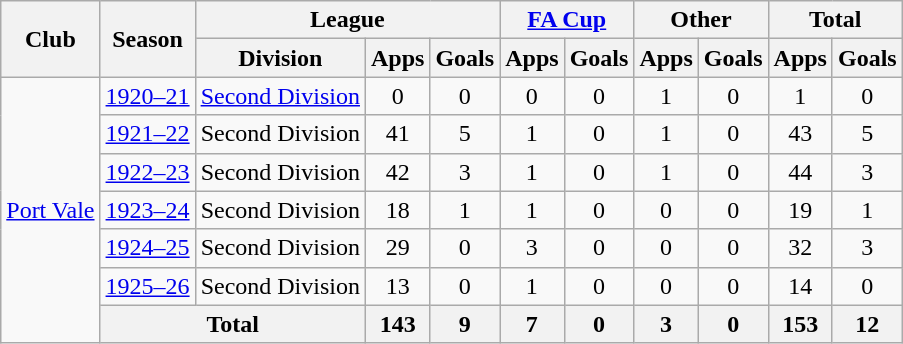<table class="wikitable" style="text-align:center">
<tr>
<th rowspan="2">Club</th>
<th rowspan="2">Season</th>
<th colspan="3">League</th>
<th colspan="2"><a href='#'>FA Cup</a></th>
<th colspan="2">Other</th>
<th colspan="2">Total</th>
</tr>
<tr>
<th>Division</th>
<th>Apps</th>
<th>Goals</th>
<th>Apps</th>
<th>Goals</th>
<th>Apps</th>
<th>Goals</th>
<th>Apps</th>
<th>Goals</th>
</tr>
<tr>
<td rowspan="7"><a href='#'>Port Vale</a></td>
<td><a href='#'>1920–21</a></td>
<td><a href='#'>Second Division</a></td>
<td>0</td>
<td>0</td>
<td>0</td>
<td>0</td>
<td>1</td>
<td>0</td>
<td>1</td>
<td>0</td>
</tr>
<tr>
<td><a href='#'>1921–22</a></td>
<td>Second Division</td>
<td>41</td>
<td>5</td>
<td>1</td>
<td>0</td>
<td>1</td>
<td>0</td>
<td>43</td>
<td>5</td>
</tr>
<tr>
<td><a href='#'>1922–23</a></td>
<td>Second Division</td>
<td>42</td>
<td>3</td>
<td>1</td>
<td>0</td>
<td>1</td>
<td>0</td>
<td>44</td>
<td>3</td>
</tr>
<tr>
<td><a href='#'>1923–24</a></td>
<td>Second Division</td>
<td>18</td>
<td>1</td>
<td>1</td>
<td>0</td>
<td>0</td>
<td>0</td>
<td>19</td>
<td>1</td>
</tr>
<tr>
<td><a href='#'>1924–25</a></td>
<td>Second Division</td>
<td>29</td>
<td>0</td>
<td>3</td>
<td>0</td>
<td>0</td>
<td>0</td>
<td>32</td>
<td>3</td>
</tr>
<tr>
<td><a href='#'>1925–26</a></td>
<td>Second Division</td>
<td>13</td>
<td>0</td>
<td>1</td>
<td>0</td>
<td>0</td>
<td>0</td>
<td>14</td>
<td>0</td>
</tr>
<tr>
<th colspan="2">Total</th>
<th>143</th>
<th>9</th>
<th>7</th>
<th>0</th>
<th>3</th>
<th>0</th>
<th>153</th>
<th>12</th>
</tr>
</table>
